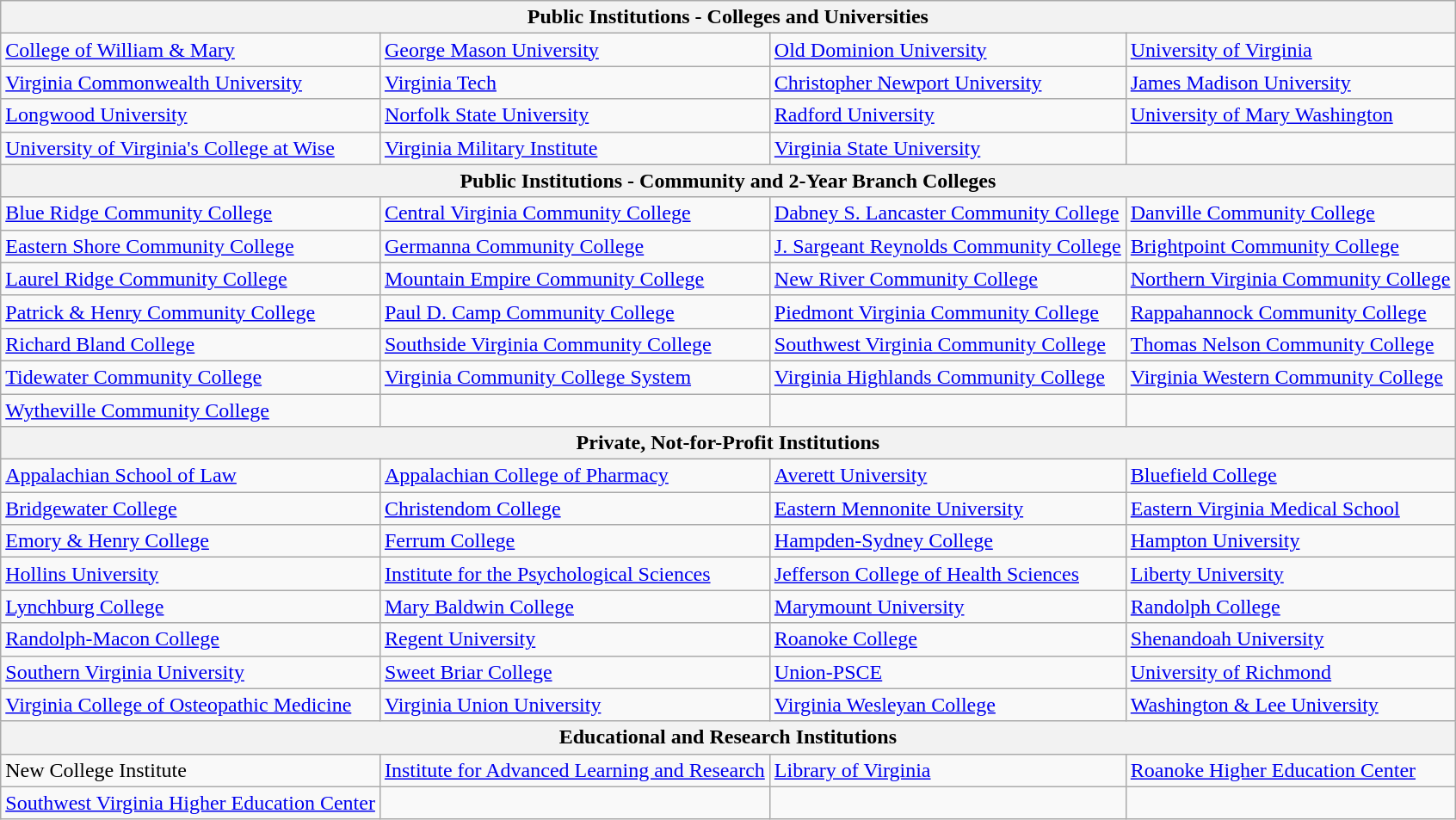<table class="wikitable">
<tr>
<th colspan="4">Public Institutions - Colleges and Universities</th>
</tr>
<tr>
<td><a href='#'>College of William & Mary</a></td>
<td><a href='#'>George Mason University</a></td>
<td><a href='#'>Old Dominion University</a></td>
<td><a href='#'>University of Virginia</a></td>
</tr>
<tr>
<td><a href='#'>Virginia Commonwealth University</a></td>
<td><a href='#'>Virginia Tech</a></td>
<td><a href='#'>Christopher Newport University</a></td>
<td><a href='#'>James Madison University</a></td>
</tr>
<tr>
<td><a href='#'>Longwood University</a></td>
<td><a href='#'>Norfolk State University</a></td>
<td><a href='#'>Radford University</a></td>
<td><a href='#'>University of Mary Washington</a></td>
</tr>
<tr>
<td><a href='#'>University of Virginia's College at Wise</a></td>
<td><a href='#'>Virginia Military Institute</a></td>
<td><a href='#'>Virginia State University</a></td>
<td></td>
</tr>
<tr>
<th colspan="4">Public Institutions - Community and 2-Year Branch Colleges</th>
</tr>
<tr>
<td><a href='#'>Blue Ridge Community College</a></td>
<td><a href='#'>Central Virginia Community College</a></td>
<td><a href='#'>Dabney S. Lancaster Community College</a></td>
<td><a href='#'>Danville Community College</a></td>
</tr>
<tr>
<td><a href='#'>Eastern Shore Community College</a></td>
<td><a href='#'>Germanna Community College</a></td>
<td><a href='#'>J. Sargeant Reynolds Community College</a></td>
<td><a href='#'>Brightpoint Community College</a></td>
</tr>
<tr>
<td><a href='#'>Laurel Ridge Community College</a></td>
<td><a href='#'>Mountain Empire Community College</a></td>
<td><a href='#'>New River Community College</a></td>
<td><a href='#'>Northern Virginia Community College</a></td>
</tr>
<tr>
<td><a href='#'>Patrick & Henry Community College</a></td>
<td><a href='#'>Paul D. Camp Community College</a></td>
<td><a href='#'>Piedmont Virginia Community College</a></td>
<td><a href='#'>Rappahannock Community College</a></td>
</tr>
<tr>
<td><a href='#'>Richard Bland College</a></td>
<td><a href='#'>Southside Virginia Community College</a></td>
<td><a href='#'>Southwest Virginia Community College</a></td>
<td><a href='#'>Thomas Nelson Community College</a></td>
</tr>
<tr>
<td><a href='#'>Tidewater Community College</a></td>
<td><a href='#'>Virginia Community College System</a></td>
<td><a href='#'>Virginia Highlands Community College</a></td>
<td><a href='#'>Virginia Western Community College</a></td>
</tr>
<tr>
<td><a href='#'>Wytheville Community College</a></td>
<td></td>
<td></td>
<td></td>
</tr>
<tr>
<th colspan="4">Private, Not-for-Profit Institutions</th>
</tr>
<tr>
<td><a href='#'>Appalachian School of Law</a></td>
<td><a href='#'>Appalachian College of Pharmacy</a></td>
<td><a href='#'>Averett University</a></td>
<td><a href='#'>Bluefield College</a></td>
</tr>
<tr>
<td><a href='#'>Bridgewater College</a></td>
<td><a href='#'>Christendom College</a></td>
<td><a href='#'>Eastern Mennonite University</a></td>
<td><a href='#'>Eastern Virginia Medical School</a></td>
</tr>
<tr>
<td><a href='#'>Emory & Henry College</a></td>
<td><a href='#'>Ferrum College</a></td>
<td><a href='#'>Hampden-Sydney College</a></td>
<td><a href='#'>Hampton University</a></td>
</tr>
<tr>
<td><a href='#'>Hollins University</a></td>
<td><a href='#'>Institute for the Psychological Sciences</a></td>
<td><a href='#'>Jefferson College of Health Sciences</a></td>
<td><a href='#'>Liberty University</a></td>
</tr>
<tr>
<td><a href='#'>Lynchburg College</a></td>
<td><a href='#'>Mary Baldwin College</a></td>
<td><a href='#'>Marymount University</a></td>
<td><a href='#'>Randolph College</a></td>
</tr>
<tr>
<td><a href='#'>Randolph-Macon College</a></td>
<td><a href='#'>Regent University</a></td>
<td><a href='#'>Roanoke College</a></td>
<td><a href='#'>Shenandoah University</a></td>
</tr>
<tr>
<td><a href='#'>Southern Virginia University</a></td>
<td><a href='#'>Sweet Briar College</a></td>
<td><a href='#'>Union-PSCE</a></td>
<td><a href='#'>University of Richmond</a></td>
</tr>
<tr>
<td><a href='#'>Virginia College of Osteopathic Medicine</a></td>
<td><a href='#'>Virginia Union University</a></td>
<td><a href='#'>Virginia Wesleyan College</a></td>
<td><a href='#'>Washington & Lee University</a></td>
</tr>
<tr>
<th colspan="4">Educational and Research Institutions</th>
</tr>
<tr>
<td>New College Institute</td>
<td><a href='#'>Institute for Advanced Learning and Research</a></td>
<td><a href='#'>Library of Virginia</a></td>
<td><a href='#'>Roanoke Higher Education Center</a></td>
</tr>
<tr>
<td><a href='#'>Southwest Virginia Higher Education Center</a></td>
<td></td>
<td></td>
<td></td>
</tr>
</table>
